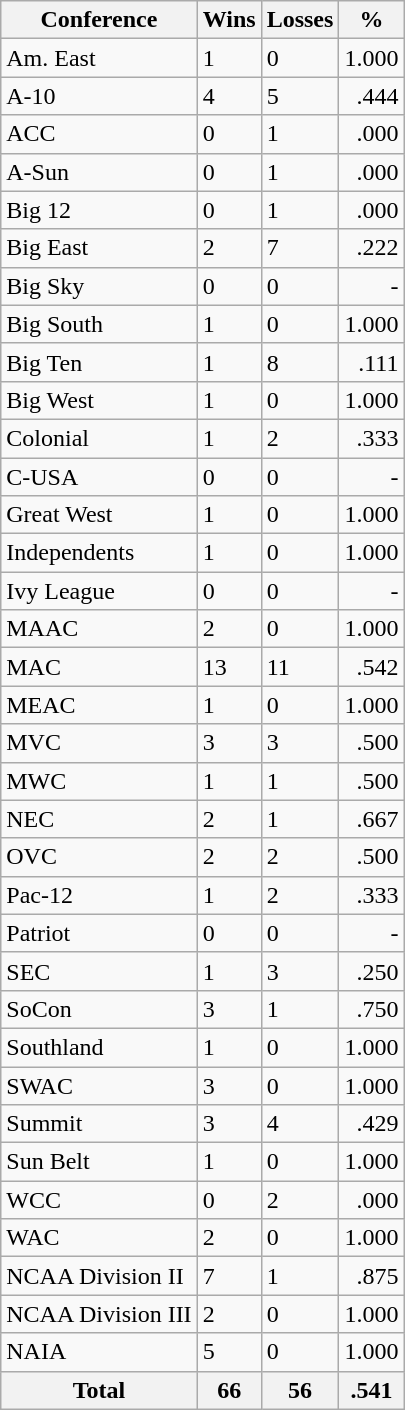<table class="wikitable sortable">
<tr>
<th>Conference</th>
<th>Wins</th>
<th>Losses</th>
<th>%</th>
</tr>
<tr>
<td>Am. East</td>
<td>1</td>
<td>0</td>
<td align="right">1.000</td>
</tr>
<tr>
<td>A-10</td>
<td>4</td>
<td>5</td>
<td align="right">.444</td>
</tr>
<tr>
<td>ACC</td>
<td>0</td>
<td>1</td>
<td align="right">.000</td>
</tr>
<tr>
<td>A-Sun</td>
<td>0</td>
<td>1</td>
<td align="right">.000</td>
</tr>
<tr>
<td>Big 12</td>
<td>0</td>
<td>1</td>
<td align="right">.000</td>
</tr>
<tr>
<td>Big East</td>
<td>2</td>
<td>7</td>
<td align="right">.222</td>
</tr>
<tr>
<td>Big Sky</td>
<td>0</td>
<td>0</td>
<td align="right">-</td>
</tr>
<tr>
<td>Big South</td>
<td>1</td>
<td>0</td>
<td align="right">1.000</td>
</tr>
<tr>
<td>Big Ten</td>
<td>1</td>
<td>8</td>
<td align="right">.111</td>
</tr>
<tr>
<td>Big West</td>
<td>1</td>
<td>0</td>
<td align="right">1.000</td>
</tr>
<tr>
<td>Colonial</td>
<td>1</td>
<td>2</td>
<td align="right">.333</td>
</tr>
<tr>
<td>C-USA</td>
<td>0</td>
<td>0</td>
<td align="right">-</td>
</tr>
<tr>
<td>Great West</td>
<td>1</td>
<td>0</td>
<td align="right">1.000</td>
</tr>
<tr>
<td>Independents</td>
<td>1</td>
<td>0</td>
<td align="right">1.000</td>
</tr>
<tr>
<td>Ivy League</td>
<td>0</td>
<td>0</td>
<td align="right">-</td>
</tr>
<tr>
<td>MAAC</td>
<td>2</td>
<td>0</td>
<td align="right">1.000</td>
</tr>
<tr>
<td>MAC</td>
<td>13</td>
<td>11</td>
<td align="right">.542</td>
</tr>
<tr>
<td>MEAC</td>
<td>1</td>
<td>0</td>
<td align="right">1.000</td>
</tr>
<tr>
<td>MVC</td>
<td>3</td>
<td>3</td>
<td align="right">.500</td>
</tr>
<tr>
<td>MWC</td>
<td>1</td>
<td>1</td>
<td align="right">.500</td>
</tr>
<tr>
<td>NEC</td>
<td>2</td>
<td>1</td>
<td align="right">.667</td>
</tr>
<tr>
<td>OVC</td>
<td>2</td>
<td>2</td>
<td align="right">.500</td>
</tr>
<tr>
<td>Pac-12</td>
<td>1</td>
<td>2</td>
<td align="right">.333</td>
</tr>
<tr>
<td>Patriot</td>
<td>0</td>
<td>0</td>
<td align="right">-</td>
</tr>
<tr>
<td>SEC</td>
<td>1</td>
<td>3</td>
<td align="right">.250</td>
</tr>
<tr>
<td>SoCon</td>
<td>3</td>
<td>1</td>
<td align="right">.750</td>
</tr>
<tr>
<td>Southland</td>
<td>1</td>
<td>0</td>
<td align="right">1.000</td>
</tr>
<tr>
<td>SWAC</td>
<td>3</td>
<td>0</td>
<td align="right">1.000</td>
</tr>
<tr>
<td>Summit</td>
<td>3</td>
<td>4</td>
<td align="right">.429</td>
</tr>
<tr>
<td>Sun Belt</td>
<td>1</td>
<td>0</td>
<td align="right">1.000</td>
</tr>
<tr>
<td>WCC</td>
<td>0</td>
<td>2</td>
<td align="right">.000</td>
</tr>
<tr>
<td>WAC</td>
<td>2</td>
<td>0</td>
<td align="right">1.000</td>
</tr>
<tr>
<td>NCAA Division II</td>
<td>7</td>
<td>1</td>
<td align="right">.875</td>
</tr>
<tr>
<td>NCAA Division III</td>
<td>2</td>
<td>0</td>
<td align="right">1.000</td>
</tr>
<tr>
<td>NAIA</td>
<td>5</td>
<td>0</td>
<td align="right">1.000</td>
</tr>
<tr>
<th><strong>Total</strong></th>
<th>66</th>
<th>56</th>
<th align="right">.541</th>
</tr>
</table>
